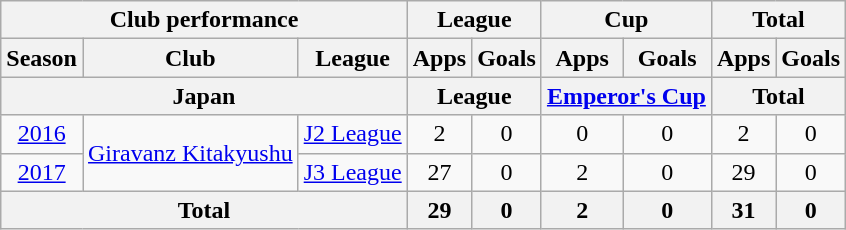<table class="wikitable" style="text-align:center;">
<tr>
<th colspan=3>Club performance</th>
<th colspan=2>League</th>
<th colspan=2>Cup</th>
<th colspan=2>Total</th>
</tr>
<tr>
<th>Season</th>
<th>Club</th>
<th>League</th>
<th>Apps</th>
<th>Goals</th>
<th>Apps</th>
<th>Goals</th>
<th>Apps</th>
<th>Goals</th>
</tr>
<tr>
<th colspan=3>Japan</th>
<th colspan=2>League</th>
<th colspan=2><a href='#'>Emperor's Cup</a></th>
<th colspan=2>Total</th>
</tr>
<tr>
<td><a href='#'>2016</a></td>
<td rowspan="2"><a href='#'>Giravanz Kitakyushu</a></td>
<td><a href='#'>J2 League</a></td>
<td>2</td>
<td>0</td>
<td>0</td>
<td>0</td>
<td>2</td>
<td>0</td>
</tr>
<tr>
<td><a href='#'>2017</a></td>
<td rowspan="1"><a href='#'>J3 League</a></td>
<td>27</td>
<td>0</td>
<td>2</td>
<td>0</td>
<td>29</td>
<td>0</td>
</tr>
<tr>
<th colspan=3>Total</th>
<th>29</th>
<th>0</th>
<th>2</th>
<th>0</th>
<th>31</th>
<th>0</th>
</tr>
</table>
